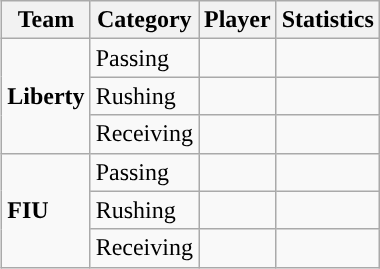<table class="wikitable" style="float: right;">
<tr>
<th>Team</th>
<th>Category</th>
<th>Player</th>
<th>Statistics</th>
</tr>
<tr>
<td rowspan=3><strong>Liberty</strong></td>
<td>Passing</td>
<td></td>
<td></td>
</tr>
<tr>
<td>Rushing</td>
<td></td>
<td></td>
</tr>
<tr>
<td>Receiving</td>
<td></td>
<td></td>
</tr>
<tr>
<td rowspan=3><strong>FIU</strong></td>
<td>Passing</td>
<td></td>
<td></td>
</tr>
<tr>
<td>Rushing</td>
<td></td>
<td></td>
</tr>
<tr>
<td>Receiving</td>
<td></td>
<td></td>
</tr>
</table>
